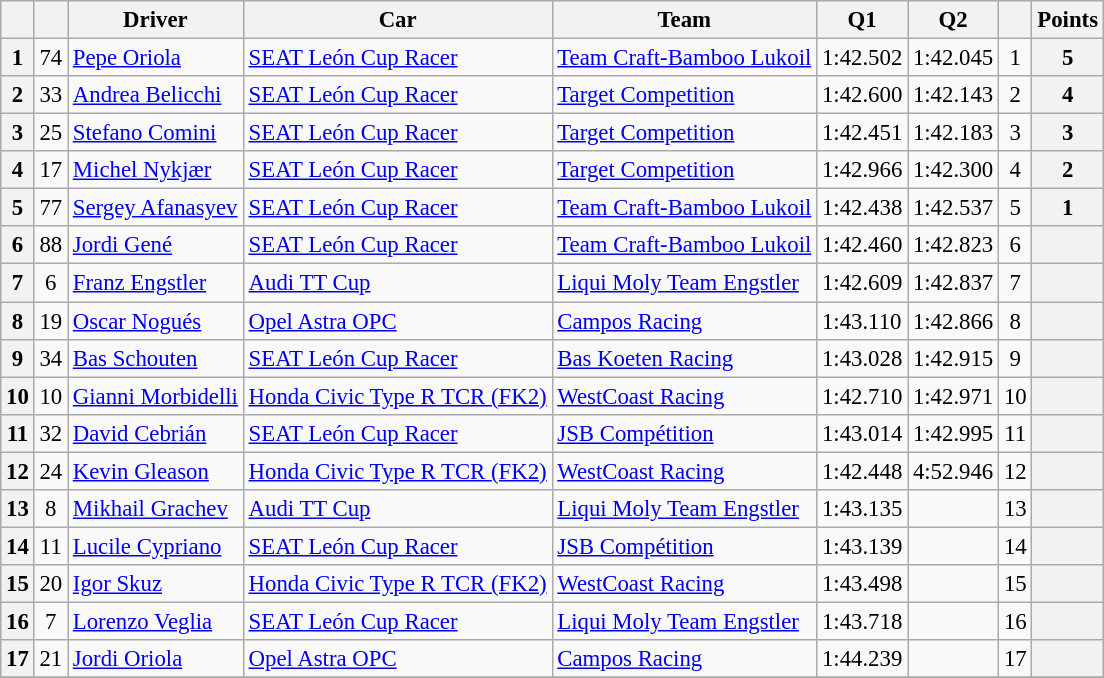<table class="wikitable sortable" style="font-size:95%">
<tr>
<th></th>
<th></th>
<th>Driver</th>
<th>Car</th>
<th>Team</th>
<th>Q1</th>
<th>Q2</th>
<th></th>
<th>Points</th>
</tr>
<tr>
<th>1</th>
<td align=center>74</td>
<td> <a href='#'>Pepe Oriola</a></td>
<td><a href='#'>SEAT León Cup Racer</a></td>
<td> <a href='#'>Team Craft-Bamboo Lukoil</a></td>
<td>1:42.502</td>
<td>1:42.045</td>
<td align=center>1</td>
<th>5</th>
</tr>
<tr>
<th>2</th>
<td align=center>33</td>
<td> <a href='#'>Andrea Belicchi</a></td>
<td><a href='#'>SEAT León Cup Racer</a></td>
<td> <a href='#'>Target Competition</a></td>
<td>1:42.600</td>
<td>1:42.143</td>
<td align=center>2</td>
<th>4</th>
</tr>
<tr>
<th>3</th>
<td align=center>25</td>
<td> <a href='#'>Stefano Comini</a></td>
<td><a href='#'>SEAT León Cup Racer</a></td>
<td> <a href='#'>Target Competition</a></td>
<td>1:42.451</td>
<td>1:42.183</td>
<td align=center>3</td>
<th>3</th>
</tr>
<tr>
<th>4</th>
<td align=center>17</td>
<td> <a href='#'>Michel Nykjær</a></td>
<td><a href='#'>SEAT León Cup Racer</a></td>
<td> <a href='#'>Target Competition</a></td>
<td>1:42.966</td>
<td>1:42.300</td>
<td align=center>4</td>
<th>2</th>
</tr>
<tr>
<th>5</th>
<td align=center>77</td>
<td> <a href='#'>Sergey Afanasyev</a></td>
<td><a href='#'>SEAT León Cup Racer</a></td>
<td> <a href='#'>Team Craft-Bamboo Lukoil</a></td>
<td>1:42.438</td>
<td>1:42.537</td>
<td align=center>5</td>
<th>1</th>
</tr>
<tr>
<th>6</th>
<td align=center>88</td>
<td> <a href='#'>Jordi Gené</a></td>
<td><a href='#'>SEAT León Cup Racer</a></td>
<td> <a href='#'>Team Craft-Bamboo Lukoil</a></td>
<td>1:42.460</td>
<td>1:42.823</td>
<td align=center>6</td>
<th></th>
</tr>
<tr>
<th>7</th>
<td align=center>6</td>
<td> <a href='#'>Franz Engstler</a></td>
<td><a href='#'>Audi TT Cup</a></td>
<td> <a href='#'>Liqui Moly Team Engstler</a></td>
<td>1:42.609</td>
<td>1:42.837</td>
<td align=center>7</td>
<th></th>
</tr>
<tr>
<th>8</th>
<td align=center>19</td>
<td> <a href='#'>Oscar Nogués</a></td>
<td><a href='#'>Opel Astra OPC</a></td>
<td> <a href='#'>Campos Racing</a></td>
<td>1:43.110</td>
<td>1:42.866</td>
<td align=center>8</td>
<th></th>
</tr>
<tr>
<th>9</th>
<td align=center>34</td>
<td> <a href='#'>Bas Schouten</a></td>
<td><a href='#'>SEAT León Cup Racer</a></td>
<td> <a href='#'>Bas Koeten Racing</a></td>
<td>1:43.028</td>
<td>1:42.915</td>
<td align=center>9</td>
<th></th>
</tr>
<tr>
<th>10</th>
<td align=center>10</td>
<td> <a href='#'>Gianni Morbidelli</a></td>
<td><a href='#'>Honda Civic Type R TCR (FK2)</a></td>
<td> <a href='#'>WestCoast Racing</a></td>
<td>1:42.710</td>
<td>1:42.971</td>
<td align=center>10</td>
<th></th>
</tr>
<tr>
<th>11</th>
<td align=center>32</td>
<td> <a href='#'>David Cebrián</a></td>
<td><a href='#'>SEAT León Cup Racer</a></td>
<td> <a href='#'>JSB Compétition</a></td>
<td>1:43.014</td>
<td>1:42.995</td>
<td align=center>11</td>
<th></th>
</tr>
<tr>
<th>12</th>
<td align=center>24</td>
<td> <a href='#'>Kevin Gleason</a></td>
<td><a href='#'>Honda Civic Type R TCR (FK2)</a></td>
<td> <a href='#'>WestCoast Racing</a></td>
<td>1:42.448</td>
<td>4:52.946</td>
<td align=center>12</td>
<th></th>
</tr>
<tr>
<th>13</th>
<td align=center>8</td>
<td> <a href='#'>Mikhail Grachev</a></td>
<td><a href='#'>Audi TT Cup</a></td>
<td> <a href='#'>Liqui Moly Team Engstler</a></td>
<td>1:43.135</td>
<td></td>
<td align=center>13</td>
<th></th>
</tr>
<tr>
<th>14</th>
<td align=center>11</td>
<td> <a href='#'>Lucile Cypriano</a></td>
<td><a href='#'>SEAT León Cup Racer</a></td>
<td> <a href='#'>JSB Compétition</a></td>
<td>1:43.139</td>
<td></td>
<td align=center>14</td>
<th></th>
</tr>
<tr>
<th>15</th>
<td align=center>20</td>
<td> <a href='#'>Igor Skuz</a></td>
<td><a href='#'>Honda Civic Type R TCR (FK2)</a></td>
<td> <a href='#'>WestCoast Racing</a></td>
<td>1:43.498</td>
<td></td>
<td align=center>15</td>
<th></th>
</tr>
<tr>
<th>16</th>
<td align=center>7</td>
<td> <a href='#'>Lorenzo Veglia</a></td>
<td><a href='#'>SEAT León Cup Racer</a></td>
<td> <a href='#'>Liqui Moly Team Engstler</a></td>
<td>1:43.718</td>
<td></td>
<td align=center>16</td>
<th></th>
</tr>
<tr>
<th>17</th>
<td align=center>21</td>
<td> <a href='#'>Jordi Oriola</a></td>
<td><a href='#'>Opel Astra OPC</a></td>
<td> <a href='#'>Campos Racing</a></td>
<td>1:44.239</td>
<td></td>
<td align=center>17</td>
<th></th>
</tr>
<tr>
</tr>
</table>
